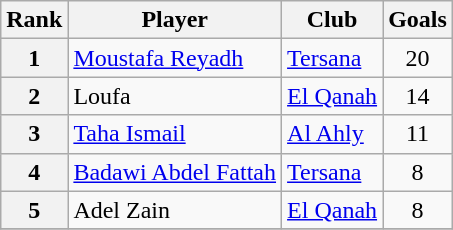<table class="wikitable" style="text-align:center">
<tr>
<th>Rank</th>
<th>Player</th>
<th>Club</th>
<th>Goals</th>
</tr>
<tr>
<th>1</th>
<td align="left"> <a href='#'>Moustafa Reyadh</a></td>
<td align="left"><a href='#'>Tersana</a></td>
<td>20</td>
</tr>
<tr>
<th>2</th>
<td align="left"> Loufa</td>
<td align="left"><a href='#'>El Qanah</a></td>
<td>14</td>
</tr>
<tr>
<th>3</th>
<td align="left"> <a href='#'>Taha Ismail</a></td>
<td align="left"><a href='#'>Al Ahly</a></td>
<td>11</td>
</tr>
<tr>
<th>4</th>
<td align="left"> <a href='#'>Badawi Abdel Fattah</a></td>
<td align="left"><a href='#'>Tersana</a></td>
<td>8</td>
</tr>
<tr>
<th>5</th>
<td align="left"> Adel Zain</td>
<td align="left"><a href='#'>El Qanah</a></td>
<td>8</td>
</tr>
<tr>
</tr>
</table>
